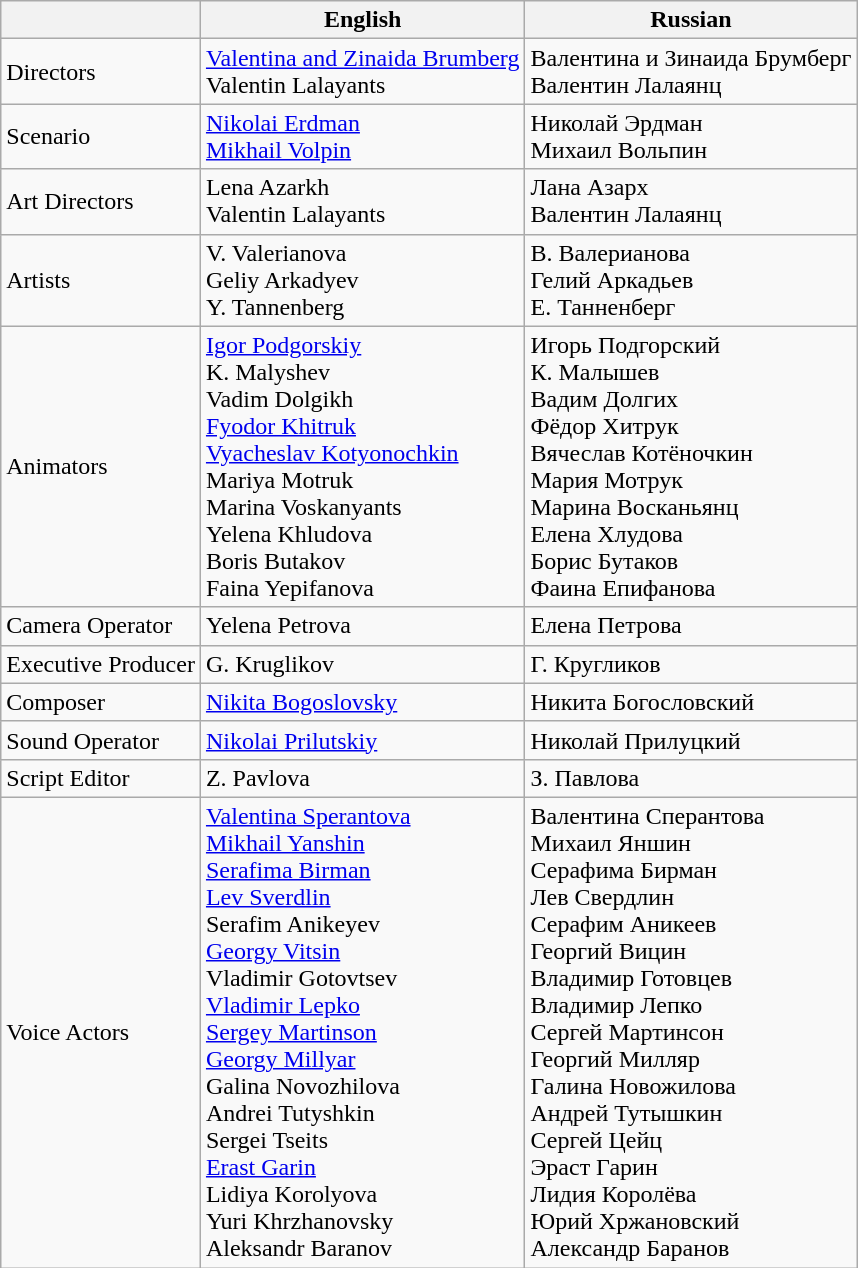<table class="wikitable">
<tr>
<th></th>
<th>English</th>
<th>Russian</th>
</tr>
<tr>
<td>Directors</td>
<td><a href='#'>Valentina and Zinaida Brumberg</a><br>Valentin Lalayants</td>
<td>Валентина и Зинаида Брумберг<br>Валентин Лалаянц</td>
</tr>
<tr>
<td>Scenario</td>
<td><a href='#'>Nikolai Erdman</a><br><a href='#'>Mikhail Volpin</a></td>
<td>Николай Эрдман<br>Михаил Вольпин</td>
</tr>
<tr>
<td>Art Directors</td>
<td>Lena Azarkh<br>Valentin Lalayants</td>
<td>Лана Азарх<br>Валентин Лалаянц</td>
</tr>
<tr>
<td>Artists</td>
<td>V. Valerianova<br>Geliy Arkadyev<br>Y. Tannenberg</td>
<td>В. Валерианова<br>Гелий Аркадьев<br>Е. Танненберг</td>
</tr>
<tr>
<td>Animators</td>
<td><a href='#'>Igor Podgorskiy</a><br>K. Malyshev<br>Vadim Dolgikh<br><a href='#'>Fyodor Khitruk</a><br><a href='#'>Vyacheslav Kotyonochkin</a><br>Mariya Motruk<br>Marina Voskanyants<br>Yelena Khludova<br>Boris Butakov<br>Faina Yepifanova</td>
<td>Игорь Подгорский<br>К. Малышев<br>Вадим Долгих<br>Фёдор Хитрук<br>Вячеслав Котёночкин<br>Мария Мотрук<br>Марина Восканьянц<br>Елена Хлудова<br>Борис Бутаков<br>Фаина Епифанова</td>
</tr>
<tr>
<td>Camera Operator</td>
<td>Yelena Petrova</td>
<td>Елена Петрова</td>
</tr>
<tr>
<td>Executive Producer</td>
<td>G. Kruglikov</td>
<td>Г. Кругликов</td>
</tr>
<tr>
<td>Composer</td>
<td><a href='#'>Nikita Bogoslovsky</a></td>
<td>Никита Богословский</td>
</tr>
<tr>
<td>Sound Operator</td>
<td><a href='#'>Nikolai Prilutskiy</a></td>
<td>Николай Прилуцкий</td>
</tr>
<tr>
<td>Script Editor</td>
<td>Z. Pavlova</td>
<td>З. Павлова</td>
</tr>
<tr>
<td>Voice Actors</td>
<td><a href='#'>Valentina Sperantova</a><br><a href='#'>Mikhail Yanshin</a><br><a href='#'>Serafima Birman</a><br><a href='#'>Lev Sverdlin</a><br>Serafim Anikeyev<br><a href='#'>Georgy Vitsin</a><br>Vladimir Gotovtsev<br><a href='#'>Vladimir Lepko</a><br><a href='#'>Sergey Martinson</a><br><a href='#'>Georgy Millyar</a><br>Galina Novozhilova<br>Andrei Tutyshkin<br>Sergei Tseits<br><a href='#'>Erast Garin</a><br>Lidiya Korolyova<br>Yuri Khrzhanovsky<br>Aleksandr Baranov</td>
<td>Валентина Сперантова<br>Михаил Яншин<br>Серафима Бирман<br>Лев Свердлин<br>Серафим Аникеев<br>Георгий Вицин<br>Владимир Готовцев<br>Владимир Лепко<br>Сергей Мартинсон<br>Георгий Милляр<br>Галина Новожилова<br>Андрей Тутышкин<br>Сергей Цейц<br>Эраст Гарин<br>Лидия Королёва<br>Юрий Хржановский<br>Александр Баранов</td>
</tr>
</table>
